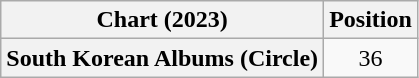<table class="wikitable plainrowheaders" style="text-align:center">
<tr>
<th scope="col">Chart (2023)</th>
<th scope="col">Position</th>
</tr>
<tr>
<th scope="row">South Korean Albums (Circle)</th>
<td>36</td>
</tr>
</table>
